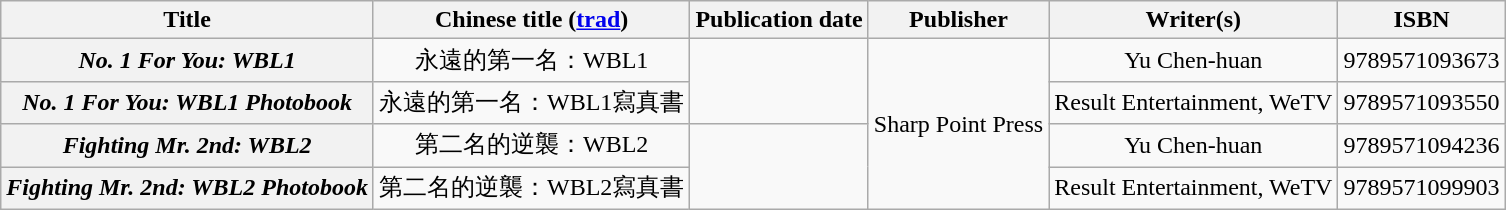<table class="wikitable plainrowheaders" style="text-align: left;" border="1">
<tr>
<th scope="col">Title</th>
<th scope="col">Chinese title (<a href='#'>trad</a>)</th>
<th scope="col">Publication date</th>
<th scope="col">Publisher</th>
<th scope="col">Writer(s)</th>
<th scope="col">ISBN</th>
</tr>
<tr>
<th scope="row"><em>No. 1 For You: WBL1</em></th>
<td style="text-align: center;">永遠的第一名：WBL1</td>
<td rowspan="2" style="text-align: center;"></td>
<td rowspan="4" style="text-align: center;">Sharp Point Press</td>
<td style="text-align: center;">Yu Chen-huan</td>
<td style="text-align: center;">9789571093673</td>
</tr>
<tr>
<th scope="row"><em>No. 1 For You: WBL1 Photobook</em></th>
<td style="text-align: center;">永遠的第一名：WBL1寫真書</td>
<td style="text-align: center;">Result Entertainment, WeTV</td>
<td style="text-align: center;">9789571093550</td>
</tr>
<tr>
<th scope="row"><em>Fighting Mr. 2nd: WBL2</em></th>
<td style="text-align: center;">第二名的逆襲：WBL2</td>
<td rowspan="2" style="text-align: center;"></td>
<td style="text-align: center;">Yu Chen-huan</td>
<td style="text-align: center;">9789571094236</td>
</tr>
<tr>
<th scope="row"><em>Fighting Mr. 2nd: WBL2 Photobook</em></th>
<td style="text-align: center;">第二名的逆襲：WBL2寫真書</td>
<td style="text-align: center;">Result Entertainment, WeTV</td>
<td style="text-align: center;">9789571099903</td>
</tr>
</table>
